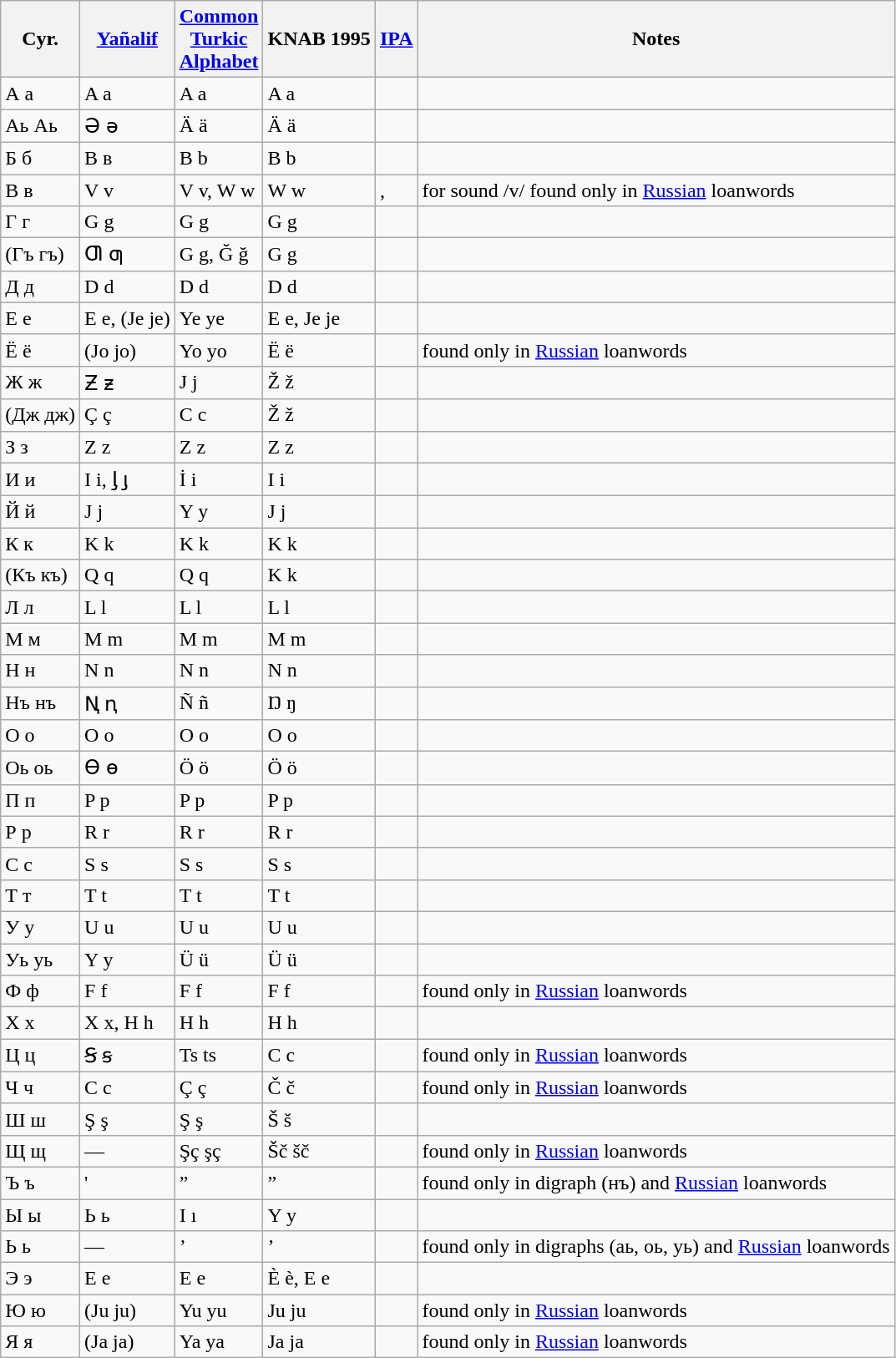<table class="wikitable">
<tr>
<th>Cyr.</th>
<th><a href='#'>Yañalif</a></th>
<th><a href='#'>Common<br>Turkic<br>Alphabet</a></th>
<th>KNAB 1995</th>
<th><a href='#'>IPA</a></th>
<th>Notes</th>
</tr>
<tr>
<td>А а</td>
<td>A a</td>
<td>A a</td>
<td>A a</td>
<td></td>
<td></td>
</tr>
<tr>
<td>Аь Аь</td>
<td>Ə ə</td>
<td>Ä ä</td>
<td>Ä ä</td>
<td></td>
<td></td>
</tr>
<tr>
<td>Б б</td>
<td>B в</td>
<td>B b</td>
<td>B b</td>
<td></td>
<td></td>
</tr>
<tr>
<td>В в</td>
<td>V v</td>
<td>V v, W w</td>
<td>W w</td>
<td>, </td>
<td>for sound /v/ found only in <a href='#'>Russian</a> loanwords</td>
</tr>
<tr>
<td>Г г</td>
<td>G g</td>
<td>G g</td>
<td>G g</td>
<td></td>
<td></td>
</tr>
<tr>
<td>(Гъ гъ)</td>
<td>Ƣ ƣ</td>
<td>G g, Ğ ğ</td>
<td>G g</td>
<td></td>
<td></td>
</tr>
<tr>
<td>Д д</td>
<td>D d</td>
<td>D d</td>
<td>D d</td>
<td></td>
<td></td>
</tr>
<tr>
<td>Е е</td>
<td>E e, (Je je)</td>
<td>Ye ye</td>
<td>E e, Je je</td>
<td></td>
<td></td>
</tr>
<tr>
<td>Ё ё</td>
<td>(Jo jo)</td>
<td>Yo yo</td>
<td>Ë ë</td>
<td></td>
<td>found only in <a href='#'>Russian</a> loanwords</td>
</tr>
<tr>
<td>Ж ж</td>
<td>Ƶ ƶ</td>
<td>J j</td>
<td>Ž ž</td>
<td></td>
<td></td>
</tr>
<tr>
<td>(Дж дж)</td>
<td>Ç ç</td>
<td>C c</td>
<td>Ž ž</td>
<td></td>
<td></td>
</tr>
<tr>
<td>З з</td>
<td>Z z</td>
<td>Z z</td>
<td>Z z</td>
<td></td>
<td></td>
</tr>
<tr>
<td>И и</td>
<td>I i, I̡ ı̡</td>
<td>İ i</td>
<td>I i</td>
<td></td>
<td></td>
</tr>
<tr>
<td>Й й</td>
<td>J j</td>
<td>Y y</td>
<td>J j</td>
<td></td>
<td></td>
</tr>
<tr>
<td>К к</td>
<td>K k</td>
<td>K k</td>
<td>K k</td>
<td></td>
<td></td>
</tr>
<tr>
<td>(Къ къ)</td>
<td>Q q</td>
<td>Q q</td>
<td>K k</td>
<td></td>
<td></td>
</tr>
<tr>
<td>Л л</td>
<td>L l</td>
<td>L l</td>
<td>L l</td>
<td></td>
<td></td>
</tr>
<tr>
<td>М м</td>
<td>M m</td>
<td>M m</td>
<td>M m</td>
<td></td>
<td></td>
</tr>
<tr>
<td>Н н</td>
<td>N n</td>
<td>N n</td>
<td>N n</td>
<td></td>
<td></td>
</tr>
<tr>
<td>Нъ нъ</td>
<td>Ꞑ ꞑ</td>
<td>Ñ ñ</td>
<td>Ŋ ŋ</td>
<td></td>
<td></td>
</tr>
<tr>
<td>О о</td>
<td>O o</td>
<td>O o</td>
<td>O o</td>
<td></td>
<td></td>
</tr>
<tr>
<td>Оь оь</td>
<td>Ө ө</td>
<td>Ö ö</td>
<td>Ö ö</td>
<td></td>
<td></td>
</tr>
<tr>
<td>П п</td>
<td>P p</td>
<td>P p</td>
<td>P p</td>
<td></td>
<td></td>
</tr>
<tr>
<td>Р р</td>
<td>R r</td>
<td>R r</td>
<td>R r</td>
<td></td>
<td></td>
</tr>
<tr>
<td>С с</td>
<td>S s</td>
<td>S s</td>
<td>S s</td>
<td></td>
<td></td>
</tr>
<tr>
<td>Т т</td>
<td>T t</td>
<td>T t</td>
<td>T t</td>
<td></td>
<td></td>
</tr>
<tr>
<td>У у</td>
<td>U u</td>
<td>U u</td>
<td>U u</td>
<td></td>
<td></td>
</tr>
<tr>
<td>Уь уь</td>
<td>Y y</td>
<td>Ü ü</td>
<td>Ü ü</td>
<td></td>
<td></td>
</tr>
<tr>
<td>Ф ф</td>
<td>F f</td>
<td>F f</td>
<td>F f</td>
<td></td>
<td>found only in <a href='#'>Russian</a> loanwords</td>
</tr>
<tr>
<td>Х х</td>
<td>X x, H h</td>
<td>H h</td>
<td>H h</td>
<td></td>
<td></td>
</tr>
<tr>
<td>Ц ц</td>
<td>Ꞩ ꞩ</td>
<td>Ts ts</td>
<td>C c</td>
<td></td>
<td>found only in <a href='#'>Russian</a> loanwords</td>
</tr>
<tr>
<td>Ч ч</td>
<td>C c</td>
<td>Ç ç</td>
<td>Č č</td>
<td></td>
<td>found only in <a href='#'>Russian</a> loanwords</td>
</tr>
<tr>
<td>Ш ш</td>
<td>Ş ş</td>
<td>Ş ş</td>
<td>Š š</td>
<td></td>
<td></td>
</tr>
<tr>
<td>Щ щ</td>
<td>—</td>
<td>Şç şç</td>
<td>Šč šč</td>
<td></td>
<td>found only in <a href='#'>Russian</a> loanwords</td>
</tr>
<tr>
<td>Ъ ъ</td>
<td>'</td>
<td>”</td>
<td>”</td>
<td></td>
<td>found only in digraph (нъ) and <a href='#'>Russian</a> loanwords</td>
</tr>
<tr>
<td>Ы ы</td>
<td>Ь ь</td>
<td>I ı</td>
<td>Y y</td>
<td></td>
<td></td>
</tr>
<tr>
<td>Ь ь</td>
<td>—</td>
<td>’</td>
<td>’</td>
<td></td>
<td>found only in digraphs (аь, оь, уь) and <a href='#'>Russian</a> loanwords</td>
</tr>
<tr>
<td>Э э</td>
<td>E e</td>
<td>E e</td>
<td>È è, E e</td>
<td></td>
<td></td>
</tr>
<tr>
<td>Ю ю</td>
<td>(Ju ju)</td>
<td>Yu yu</td>
<td>Ju ju</td>
<td></td>
<td>found only in <a href='#'>Russian</a> loanwords</td>
</tr>
<tr>
<td>Я я</td>
<td>(Ja ja)</td>
<td>Ya ya</td>
<td>Ja ja</td>
<td></td>
<td>found only in <a href='#'>Russian</a> loanwords</td>
</tr>
</table>
